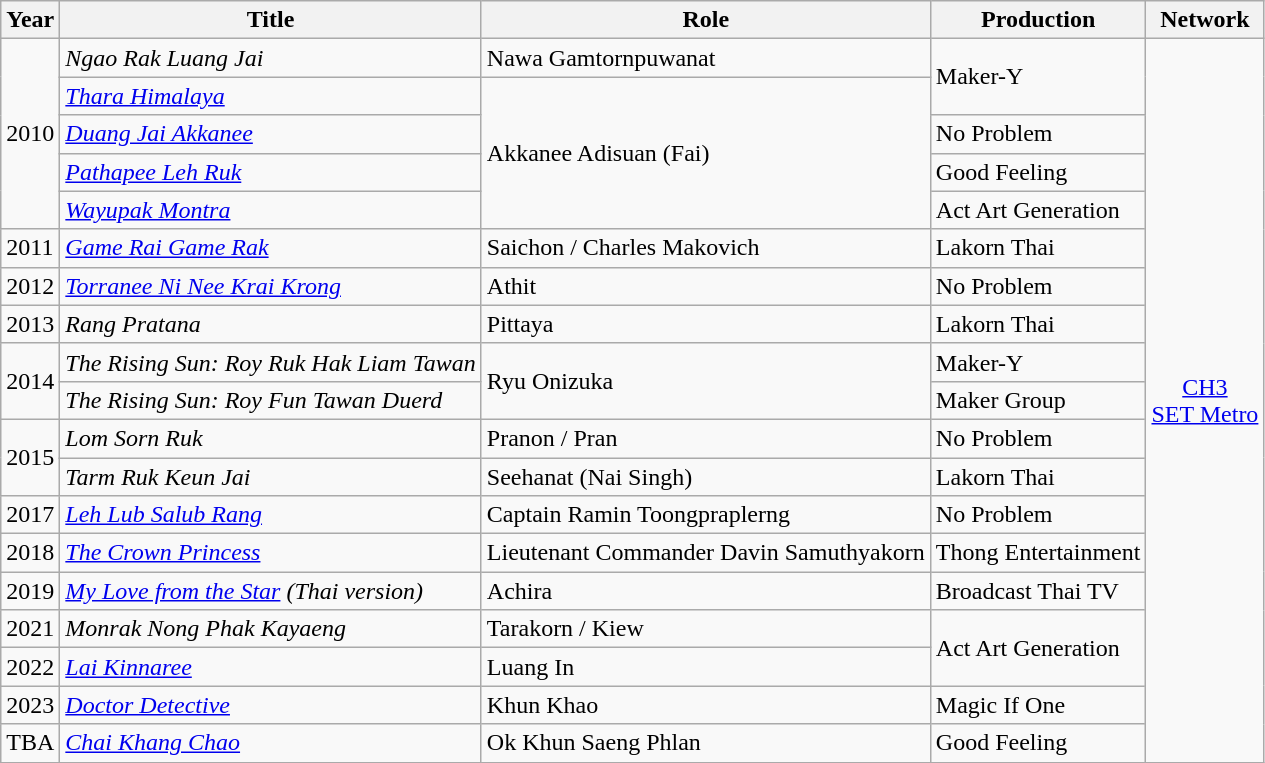<table class="wikitable">
<tr>
<th>Year</th>
<th>Title</th>
<th>Role</th>
<th>Production</th>
<th>Network</th>
</tr>
<tr>
<td rowspan="5">2010</td>
<td><em>Ngao Rak Luang Jai</em></td>
<td>Nawa Gamtornpuwanat</td>
<td rowspan="2">Maker-Y</td>
<td rowspan="22" align="center"><a href='#'>CH3</a><br><a href='#'>SET Metro</a></td>
</tr>
<tr>
<td><em><a href='#'>Thara Himalaya</a></em></td>
<td rowspan="4">Akkanee Adisuan (Fai)</td>
</tr>
<tr>
<td><em><a href='#'>Duang Jai Akkanee</a></em></td>
<td>No Problem</td>
</tr>
<tr>
<td><em><a href='#'>Pathapee Leh Ruk</a></em></td>
<td>Good Feeling</td>
</tr>
<tr>
<td><em><a href='#'>Wayupak Montra</a></em></td>
<td>Act Art Generation</td>
</tr>
<tr>
<td>2011</td>
<td><em><a href='#'>Game Rai Game Rak</a></em></td>
<td>Saichon / Charles Makovich</td>
<td>Lakorn Thai</td>
</tr>
<tr>
<td>2012</td>
<td><em><a href='#'>Torranee Ni Nee Krai Krong</a></em></td>
<td>Athit</td>
<td>No Problem</td>
</tr>
<tr>
<td>2013</td>
<td><em>Rang Pratana</em></td>
<td>Pittaya</td>
<td>Lakorn Thai</td>
</tr>
<tr>
<td rowspan="2">2014</td>
<td><em>The Rising Sun: Roy Ruk Hak Liam Tawan</em></td>
<td rowspan="2">Ryu Onizuka</td>
<td>Maker-Y</td>
</tr>
<tr>
<td><em>The Rising Sun: Roy Fun Tawan Duerd</em></td>
<td>Maker Group</td>
</tr>
<tr>
<td rowspan="2">2015</td>
<td><em>Lom Sorn Ruk</em></td>
<td>Pranon / Pran</td>
<td>No Problem</td>
</tr>
<tr>
<td><em>Tarm Ruk Keun Jai</em></td>
<td>Seehanat (Nai Singh)</td>
<td>Lakorn Thai</td>
</tr>
<tr>
<td>2017</td>
<td><em><a href='#'>Leh Lub Salub Rang</a></em></td>
<td>Captain Ramin Toongpraplerng</td>
<td>No Problem</td>
</tr>
<tr>
<td>2018</td>
<td><em><a href='#'>The Crown Princess</a></em></td>
<td>Lieutenant Commander Davin Samuthyakorn</td>
<td>Thong Entertainment</td>
</tr>
<tr>
<td>2019</td>
<td><em><a href='#'>My Love from the Star</a> (Thai version)</em></td>
<td>Achira</td>
<td>Broadcast Thai TV</td>
</tr>
<tr>
<td>2021</td>
<td><em>Monrak Nong Phak Kayaeng</em></td>
<td>Tarakorn / Kiew</td>
<td rowspan="2">Act Art Generation</td>
</tr>
<tr>
<td>2022</td>
<td><em><a href='#'>Lai Kinnaree</a></em></td>
<td>Luang In</td>
</tr>
<tr>
<td>2023</td>
<td><em><a href='#'>Doctor Detective</a></em></td>
<td>Khun Khao</td>
<td>Magic If One</td>
</tr>
<tr>
<td>TBA</td>
<td><em><a href='#'>Chai Khang Chao</a></em></td>
<td>Ok Khun Saeng Phlan</td>
<td>Good Feeling</td>
</tr>
<tr>
</tr>
</table>
